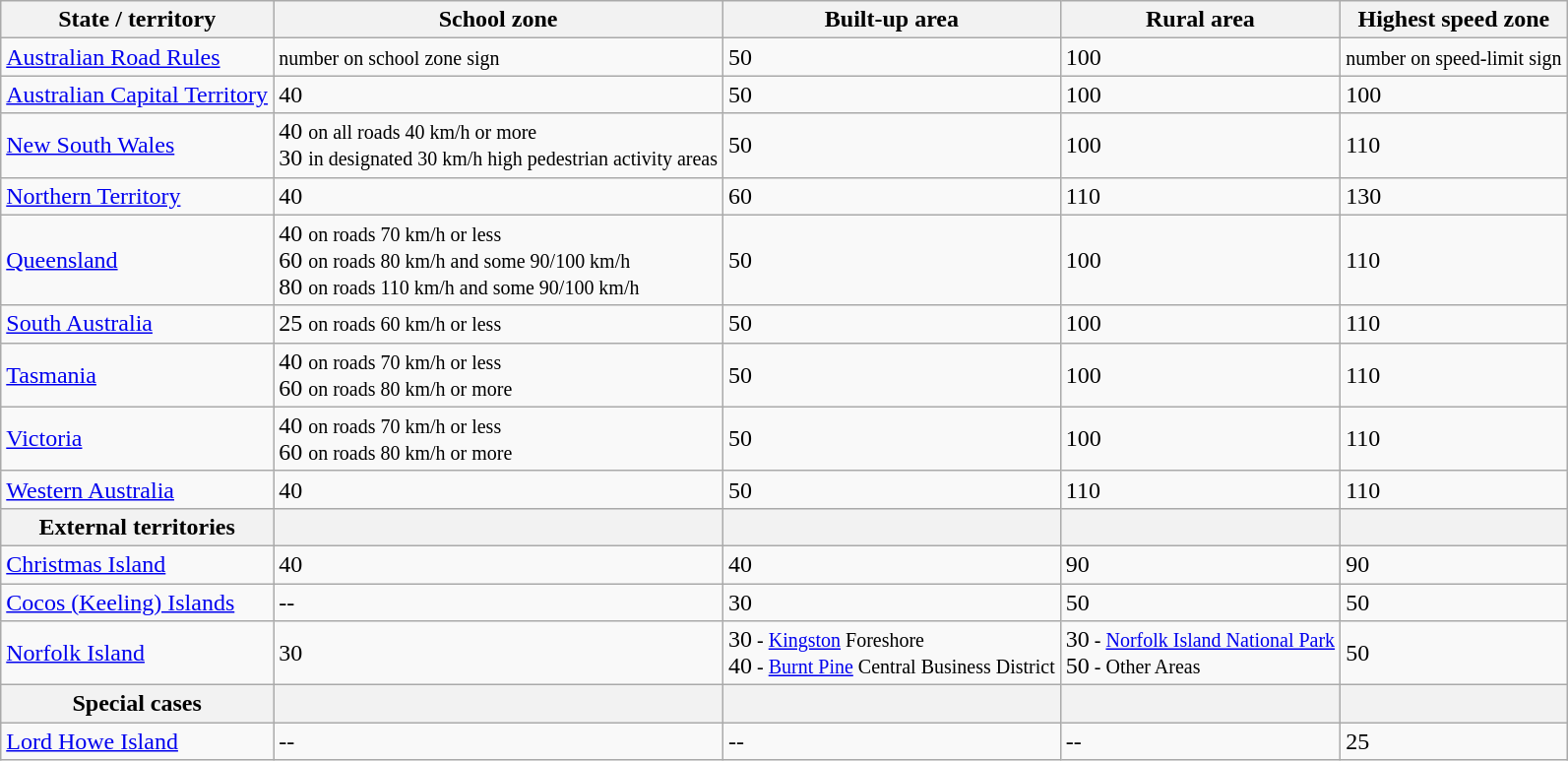<table class="wikitable sortable">
<tr>
<th>State / territory</th>
<th>School zone</th>
<th>Built-up area</th>
<th>Rural area</th>
<th>Highest speed zone</th>
</tr>
<tr>
<td><a href='#'>Australian Road Rules</a></td>
<td><small>number on school zone sign</small></td>
<td>50</td>
<td>100</td>
<td><small>number on speed-limit sign</small></td>
</tr>
<tr>
<td><a href='#'>Australian Capital Territory</a></td>
<td>40</td>
<td>50</td>
<td>100</td>
<td>100</td>
</tr>
<tr>
<td><a href='#'>New South Wales</a></td>
<td>40 <small>on all roads 40 km/h or more</small><br>30 <small>in designated 30 km/h high pedestrian activity areas</small></td>
<td>50</td>
<td>100</td>
<td>110</td>
</tr>
<tr>
<td><a href='#'>Northern Territory</a></td>
<td>40</td>
<td>60</td>
<td>110</td>
<td>130</td>
</tr>
<tr>
<td><a href='#'>Queensland</a></td>
<td>40 <small>on roads 70 km/h or less</small><br>60 <small>on roads 80 km/h and some 90/100 km/h</small><br>80 <small>on roads 110 km/h and some 90/100 km/h</small></td>
<td>50</td>
<td>100</td>
<td>110</td>
</tr>
<tr>
<td><a href='#'>South Australia</a></td>
<td>25 <small>on roads 60 km/h or less</small></td>
<td>50</td>
<td>100</td>
<td>110</td>
</tr>
<tr>
<td><a href='#'>Tasmania</a></td>
<td>40 <small>on roads 70 km/h or less</small><br>60 <small>on roads 80 km/h or more</small></td>
<td>50</td>
<td>100</td>
<td>110</td>
</tr>
<tr>
<td><a href='#'>Victoria</a></td>
<td>40 <small>on roads 70 km/h or less</small><br>60 <small>on roads 80 km/h or more</small></td>
<td>50</td>
<td>100</td>
<td>110</td>
</tr>
<tr>
<td><a href='#'>Western Australia</a></td>
<td>40</td>
<td>50</td>
<td>110</td>
<td>110</td>
</tr>
<tr>
<th>External territories</th>
<th></th>
<th></th>
<th></th>
<th></th>
</tr>
<tr>
<td><a href='#'>Christmas Island</a></td>
<td>40</td>
<td>40</td>
<td>90</td>
<td>90</td>
</tr>
<tr>
<td><a href='#'>Cocos (Keeling) Islands</a></td>
<td>--</td>
<td>30</td>
<td>50</td>
<td>50</td>
</tr>
<tr>
<td><a href='#'>Norfolk Island</a></td>
<td>30</td>
<td>30<small> - <a href='#'>Kingston</a> Foreshore</small><br>40<small> - <a href='#'>Burnt Pine</a> Central Business District</small></td>
<td>30<small> - <a href='#'>Norfolk Island National Park</a></small><br>50<small> - Other Areas</small></td>
<td>50</td>
</tr>
<tr>
<th>Special cases</th>
<th></th>
<th></th>
<th></th>
<th></th>
</tr>
<tr>
<td><a href='#'>Lord Howe Island</a></td>
<td>--</td>
<td>--</td>
<td>--</td>
<td>25</td>
</tr>
</table>
